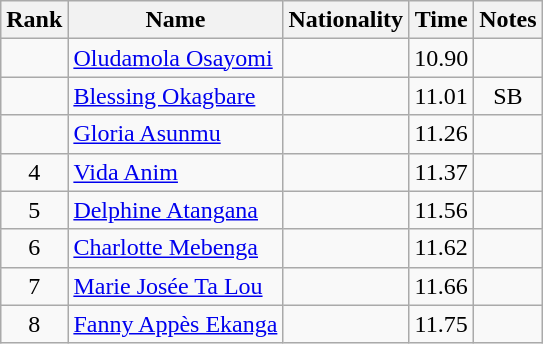<table class="wikitable sortable" style="text-align:center">
<tr>
<th>Rank</th>
<th>Name</th>
<th>Nationality</th>
<th>Time</th>
<th>Notes</th>
</tr>
<tr>
<td></td>
<td align=left><a href='#'>Oludamola Osayomi</a></td>
<td align=left></td>
<td>10.90</td>
<td></td>
</tr>
<tr>
<td></td>
<td align=left><a href='#'>Blessing Okagbare</a></td>
<td align=left></td>
<td>11.01</td>
<td>SB</td>
</tr>
<tr>
<td></td>
<td align=left><a href='#'>Gloria Asunmu</a></td>
<td align=left></td>
<td>11.26</td>
<td></td>
</tr>
<tr>
<td>4</td>
<td align=left><a href='#'>Vida Anim</a></td>
<td align=left></td>
<td>11.37</td>
<td></td>
</tr>
<tr>
<td>5</td>
<td align=left><a href='#'>Delphine Atangana</a></td>
<td align=left></td>
<td>11.56</td>
<td></td>
</tr>
<tr>
<td>6</td>
<td align=left><a href='#'>Charlotte Mebenga</a></td>
<td align=left></td>
<td>11.62</td>
<td></td>
</tr>
<tr>
<td>7</td>
<td align=left><a href='#'>Marie Josée Ta Lou</a></td>
<td align=left></td>
<td>11.66</td>
<td></td>
</tr>
<tr>
<td>8</td>
<td align=left><a href='#'>Fanny Appès Ekanga</a></td>
<td align=left></td>
<td>11.75</td>
<td></td>
</tr>
</table>
